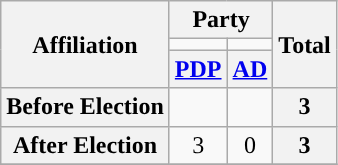<table class="wikitable" style="text-align:center">
<tr>
<th rowspan="3">Affiliation</th>
<th colspan="2">Party</th>
<th rowspan="3">Total</th>
</tr>
<tr>
<td style="background-color:"></td>
<td style="background-color:"></td>
</tr>
<tr>
<th><a href='#'>PDP</a></th>
<th><a href='#'>AD</a></th>
</tr>
<tr>
<th>Before Election</th>
<td></td>
<td></td>
<th>3</th>
</tr>
<tr>
<th>After Election</th>
<td>3</td>
<td>0</td>
<th>3</th>
</tr>
<tr>
</tr>
</table>
